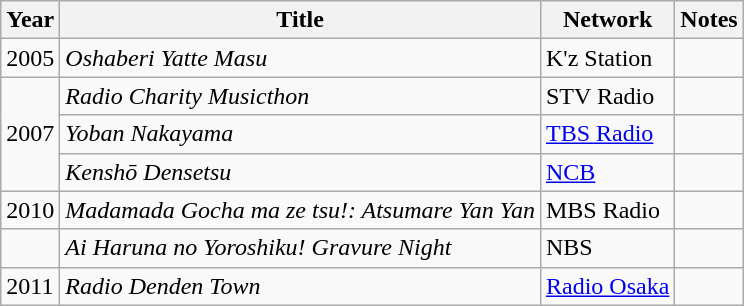<table class="wikitable">
<tr>
<th>Year</th>
<th>Title</th>
<th>Network</th>
<th>Notes</th>
</tr>
<tr>
<td>2005</td>
<td><em>Oshaberi Yatte Masu</em></td>
<td>K'z Station</td>
<td></td>
</tr>
<tr>
<td rowspan="3">2007</td>
<td><em>Radio Charity Musicthon</em></td>
<td>STV Radio</td>
<td></td>
</tr>
<tr>
<td><em>Yoban Nakayama</em></td>
<td><a href='#'>TBS Radio</a></td>
<td></td>
</tr>
<tr>
<td><em>Kenshō Densetsu</em></td>
<td><a href='#'>NCB</a></td>
<td></td>
</tr>
<tr>
<td>2010</td>
<td><em>Madamada Gocha ma ze tsu!: Atsumare Yan Yan</em></td>
<td>MBS Radio</td>
<td></td>
</tr>
<tr>
<td></td>
<td><em>Ai Haruna no Yoroshiku! Gravure Night</em></td>
<td>NBS</td>
<td></td>
</tr>
<tr>
<td>2011</td>
<td><em>Radio Denden Town</em></td>
<td><a href='#'>Radio Osaka</a></td>
<td></td>
</tr>
</table>
